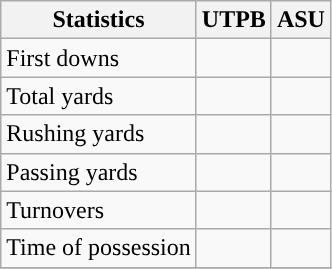<table class="wikitable" style="float: left;">
<tr>
<th>Statistics</th>
<th>UTPB</th>
<th>ASU</th>
</tr>
<tr>
<td>First downs</td>
<td></td>
<td></td>
</tr>
<tr>
<td>Total yards</td>
<td></td>
<td></td>
</tr>
<tr>
<td>Rushing yards</td>
<td></td>
<td></td>
</tr>
<tr>
<td>Passing yards</td>
<td></td>
<td></td>
</tr>
<tr>
<td>Turnovers</td>
<td></td>
<td></td>
</tr>
<tr>
<td>Time of possession</td>
<td></td>
<td></td>
</tr>
<tr>
</tr>
</table>
